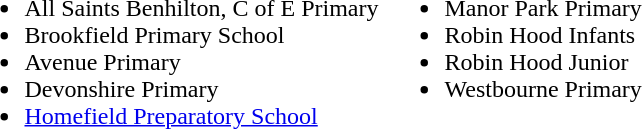<table>
<tr>
<td valign="top"><br><ul><li>All Saints Benhilton, C of E Primary</li><li>Brookfield Primary School</li><li>Avenue Primary</li><li>Devonshire Primary</li><li><a href='#'>Homefield Preparatory School</a></li></ul></td>
<td valign="top"><br><ul><li>Manor Park Primary</li><li>Robin Hood Infants</li><li>Robin Hood Junior</li><li>Westbourne Primary</li></ul></td>
</tr>
</table>
